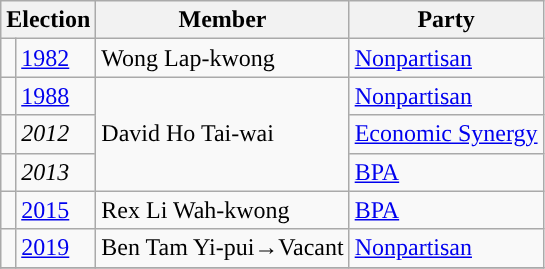<table class="wikitable">
<tr>
<th colspan="2">Election</th>
<th>Member</th>
<th>Party</th>
</tr>
<tr>
<td style="background-color: "></td>
<td><a href='#'>1982</a></td>
<td>Wong Lap-kwong</td>
<td><a href='#'>Nonpartisan</a></td>
</tr>
<tr>
<td style="background-color: "></td>
<td><a href='#'>1988</a></td>
<td rowspan=3>David Ho Tai-wai</td>
<td><a href='#'>Nonpartisan</a></td>
</tr>
<tr>
<td style="background-color: "></td>
<td><em>2012</em></td>
<td><a href='#'>Economic Synergy</a></td>
</tr>
<tr>
<td style="background-color: "></td>
<td><em>2013</em></td>
<td><a href='#'>BPA</a></td>
</tr>
<tr>
<td style="background-color: "></td>
<td><a href='#'>2015</a></td>
<td>Rex Li Wah-kwong</td>
<td><a href='#'>BPA</a></td>
</tr>
<tr>
<td style="background-color: "></td>
<td><a href='#'>2019</a></td>
<td>Ben Tam Yi-pui→Vacant</td>
<td><a href='#'>Nonpartisan</a></td>
</tr>
<tr>
</tr>
</table>
